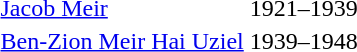<table>
<tr>
<td><a href='#'>Jacob Meir</a></td>
<td>1921–1939</td>
</tr>
<tr>
<td><a href='#'>Ben-Zion Meir Hai Uziel</a></td>
<td>1939–1948</td>
</tr>
</table>
